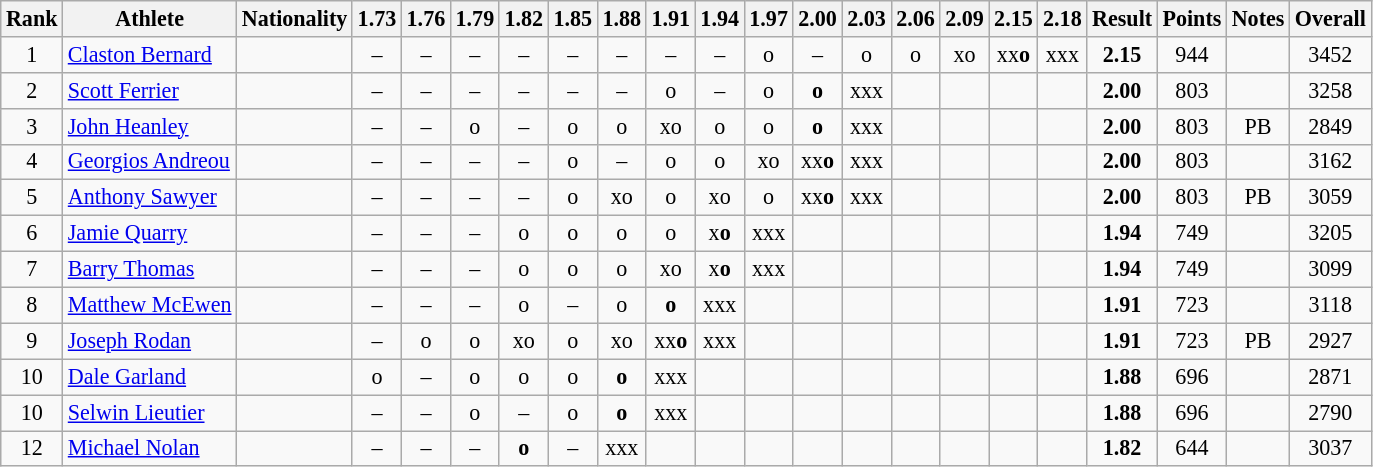<table class="wikitable sortable" style="text-align:center;font-size:92%">
<tr>
<th>Rank</th>
<th>Athlete</th>
<th>Nationality</th>
<th>1.73</th>
<th>1.76</th>
<th>1.79</th>
<th>1.82</th>
<th>1.85</th>
<th>1.88</th>
<th>1.91</th>
<th>1.94</th>
<th>1.97</th>
<th>2.00</th>
<th>2.03</th>
<th>2.06</th>
<th>2.09</th>
<th>2.15</th>
<th>2.18</th>
<th>Result</th>
<th>Points</th>
<th>Notes</th>
<th>Overall</th>
</tr>
<tr>
<td>1</td>
<td align="left"><a href='#'>Claston Bernard</a></td>
<td align=left></td>
<td>–</td>
<td>–</td>
<td>–</td>
<td>–</td>
<td>–</td>
<td>–</td>
<td>–</td>
<td>–</td>
<td>o</td>
<td>–</td>
<td>o</td>
<td>o</td>
<td>xo</td>
<td>xx<strong>o</strong></td>
<td>xxx</td>
<td><strong>2.15</strong></td>
<td>944</td>
<td></td>
<td>3452</td>
</tr>
<tr>
<td>2</td>
<td align="left"><a href='#'>Scott Ferrier</a></td>
<td align=left></td>
<td>–</td>
<td>–</td>
<td>–</td>
<td>–</td>
<td>–</td>
<td>–</td>
<td>o</td>
<td>–</td>
<td>o</td>
<td><strong>o</strong></td>
<td>xxx</td>
<td></td>
<td></td>
<td></td>
<td></td>
<td><strong>2.00</strong></td>
<td>803</td>
<td></td>
<td>3258</td>
</tr>
<tr>
<td>3</td>
<td align="left"><a href='#'>John Heanley</a></td>
<td align=left></td>
<td>–</td>
<td>–</td>
<td>o</td>
<td>–</td>
<td>o</td>
<td>o</td>
<td>xo</td>
<td>o</td>
<td>o</td>
<td><strong>o</strong></td>
<td>xxx</td>
<td></td>
<td></td>
<td></td>
<td></td>
<td><strong>2.00</strong></td>
<td>803</td>
<td>PB</td>
<td>2849</td>
</tr>
<tr>
<td>4</td>
<td align="left"><a href='#'>Georgios Andreou</a></td>
<td align=left></td>
<td>–</td>
<td>–</td>
<td>–</td>
<td>–</td>
<td>o</td>
<td>–</td>
<td>o</td>
<td>o</td>
<td>xo</td>
<td>xx<strong>o</strong></td>
<td>xxx</td>
<td></td>
<td></td>
<td></td>
<td></td>
<td><strong>2.00</strong></td>
<td>803</td>
<td></td>
<td>3162</td>
</tr>
<tr>
<td>5</td>
<td align="left"><a href='#'>Anthony Sawyer</a></td>
<td align=left></td>
<td>–</td>
<td>–</td>
<td>–</td>
<td>–</td>
<td>o</td>
<td>xo</td>
<td>o</td>
<td>xo</td>
<td>o</td>
<td>xx<strong>o</strong></td>
<td>xxx</td>
<td></td>
<td></td>
<td></td>
<td></td>
<td><strong>2.00</strong></td>
<td>803</td>
<td>PB</td>
<td>3059</td>
</tr>
<tr>
<td>6</td>
<td align="left"><a href='#'>Jamie Quarry</a></td>
<td align=left></td>
<td>–</td>
<td>–</td>
<td>–</td>
<td>o</td>
<td>o</td>
<td>o</td>
<td>o</td>
<td>x<strong>o</strong></td>
<td>xxx</td>
<td></td>
<td></td>
<td></td>
<td></td>
<td></td>
<td></td>
<td><strong>1.94</strong></td>
<td>749</td>
<td></td>
<td>3205</td>
</tr>
<tr>
<td>7</td>
<td align="left"><a href='#'>Barry Thomas</a></td>
<td align=left></td>
<td>–</td>
<td>–</td>
<td>–</td>
<td>o</td>
<td>o</td>
<td>o</td>
<td>xo</td>
<td>x<strong>o</strong></td>
<td>xxx</td>
<td></td>
<td></td>
<td></td>
<td></td>
<td></td>
<td></td>
<td><strong>1.94</strong></td>
<td>749</td>
<td></td>
<td>3099</td>
</tr>
<tr>
<td>8</td>
<td align="left"><a href='#'>Matthew McEwen</a></td>
<td align=left></td>
<td>–</td>
<td>–</td>
<td>–</td>
<td>o</td>
<td>–</td>
<td>o</td>
<td><strong>o</strong></td>
<td>xxx</td>
<td></td>
<td></td>
<td></td>
<td></td>
<td></td>
<td></td>
<td></td>
<td><strong>1.91</strong></td>
<td>723</td>
<td></td>
<td>3118</td>
</tr>
<tr>
<td>9</td>
<td align="left"><a href='#'>Joseph Rodan</a></td>
<td align=left></td>
<td>–</td>
<td>o</td>
<td>o</td>
<td>xo</td>
<td>o</td>
<td>xo</td>
<td>xx<strong>o</strong></td>
<td>xxx</td>
<td></td>
<td></td>
<td></td>
<td></td>
<td></td>
<td></td>
<td></td>
<td><strong>1.91</strong></td>
<td>723</td>
<td>PB</td>
<td>2927</td>
</tr>
<tr>
<td>10</td>
<td align="left"><a href='#'>Dale Garland</a></td>
<td align=left></td>
<td>o</td>
<td>–</td>
<td>o</td>
<td>o</td>
<td>o</td>
<td><strong>o</strong></td>
<td>xxx</td>
<td></td>
<td></td>
<td></td>
<td></td>
<td></td>
<td></td>
<td></td>
<td></td>
<td><strong>1.88</strong></td>
<td>696</td>
<td></td>
<td>2871</td>
</tr>
<tr>
<td>10</td>
<td align="left"><a href='#'>Selwin Lieutier</a></td>
<td align=left></td>
<td>–</td>
<td>–</td>
<td>o</td>
<td>–</td>
<td>o</td>
<td><strong>o</strong></td>
<td>xxx</td>
<td></td>
<td></td>
<td></td>
<td></td>
<td></td>
<td></td>
<td></td>
<td></td>
<td><strong>1.88</strong></td>
<td>696</td>
<td></td>
<td>2790</td>
</tr>
<tr>
<td>12</td>
<td align="left"><a href='#'>Michael Nolan</a></td>
<td align=left></td>
<td>–</td>
<td>–</td>
<td>–</td>
<td><strong>o</strong></td>
<td>–</td>
<td>xxx</td>
<td></td>
<td></td>
<td></td>
<td></td>
<td></td>
<td></td>
<td></td>
<td></td>
<td></td>
<td><strong>1.82</strong></td>
<td>644</td>
<td></td>
<td>3037</td>
</tr>
</table>
